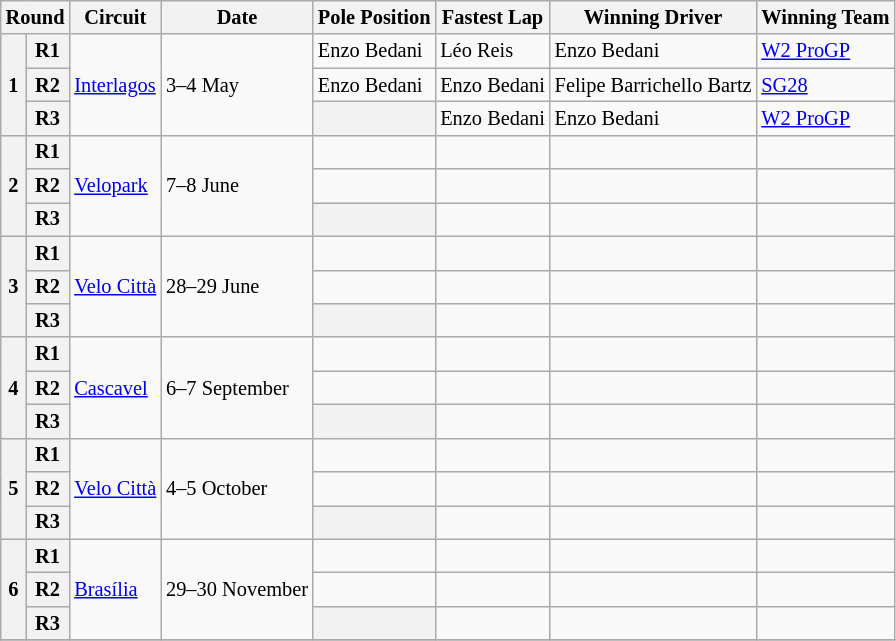<table class="wikitable" style="font-size: 85%">
<tr>
<th colspan="2">Round</th>
<th>Circuit</th>
<th>Date</th>
<th>Pole Position</th>
<th>Fastest Lap</th>
<th>Winning Driver</th>
<th>Winning Team</th>
</tr>
<tr>
<th rowspan="3">1</th>
<th>R1</th>
<td rowspan="3"> <a href='#'>Interlagos</a></td>
<td rowspan="3">3–4 May</td>
<td> Enzo Bedani</td>
<td> Léo Reis</td>
<td> Enzo Bedani</td>
<td><a href='#'>W2 ProGP</a></td>
</tr>
<tr>
<th>R2</th>
<td> Enzo Bedani</td>
<td> Enzo Bedani</td>
<td> Felipe Barrichello Bartz</td>
<td><a href='#'>SG28</a></td>
</tr>
<tr>
<th>R3</th>
<th></th>
<td> Enzo Bedani</td>
<td> Enzo Bedani</td>
<td><a href='#'>W2 ProGP</a></td>
</tr>
<tr>
<th rowspan="3">2</th>
<th>R1</th>
<td rowspan="3"> <a href='#'>Velopark</a></td>
<td rowspan="3">7–8 June</td>
<td></td>
<td></td>
<td></td>
<td></td>
</tr>
<tr>
<th>R2</th>
<td></td>
<td></td>
<td></td>
<td></td>
</tr>
<tr>
<th>R3</th>
<th></th>
<td></td>
<td></td>
<td></td>
</tr>
<tr>
<th rowspan="3">3</th>
<th>R1</th>
<td rowspan="3"> <a href='#'>Velo Città</a></td>
<td rowspan="3">28–29 June</td>
<td></td>
<td></td>
<td></td>
<td></td>
</tr>
<tr>
<th>R2</th>
<td></td>
<td></td>
<td></td>
<td></td>
</tr>
<tr>
<th>R3</th>
<th></th>
<td></td>
<td></td>
<td></td>
</tr>
<tr>
<th rowspan="3">4</th>
<th>R1</th>
<td rowspan="3"> <a href='#'>Cascavel</a></td>
<td rowspan="3">6–7 September</td>
<td></td>
<td></td>
<td></td>
<td></td>
</tr>
<tr>
<th>R2</th>
<td></td>
<td></td>
<td></td>
<td></td>
</tr>
<tr>
<th>R3</th>
<th></th>
<td></td>
<td></td>
<td></td>
</tr>
<tr>
<th rowspan="3">5</th>
<th>R1</th>
<td rowspan="3"> <a href='#'>Velo Città</a></td>
<td rowspan="3">4–5 October</td>
<td></td>
<td></td>
<td></td>
<td></td>
</tr>
<tr>
<th>R2</th>
<td></td>
<td></td>
<td></td>
<td></td>
</tr>
<tr>
<th>R3</th>
<th></th>
<td></td>
<td></td>
<td></td>
</tr>
<tr>
<th rowspan="3">6</th>
<th>R1</th>
<td rowspan="3"> <a href='#'>Brasília</a></td>
<td rowspan="3">29–30 November</td>
<td></td>
<td></td>
<td></td>
<td></td>
</tr>
<tr>
<th>R2</th>
<td></td>
<td></td>
<td></td>
<td></td>
</tr>
<tr>
<th>R3</th>
<th></th>
<td></td>
<td></td>
<td></td>
</tr>
<tr>
</tr>
</table>
